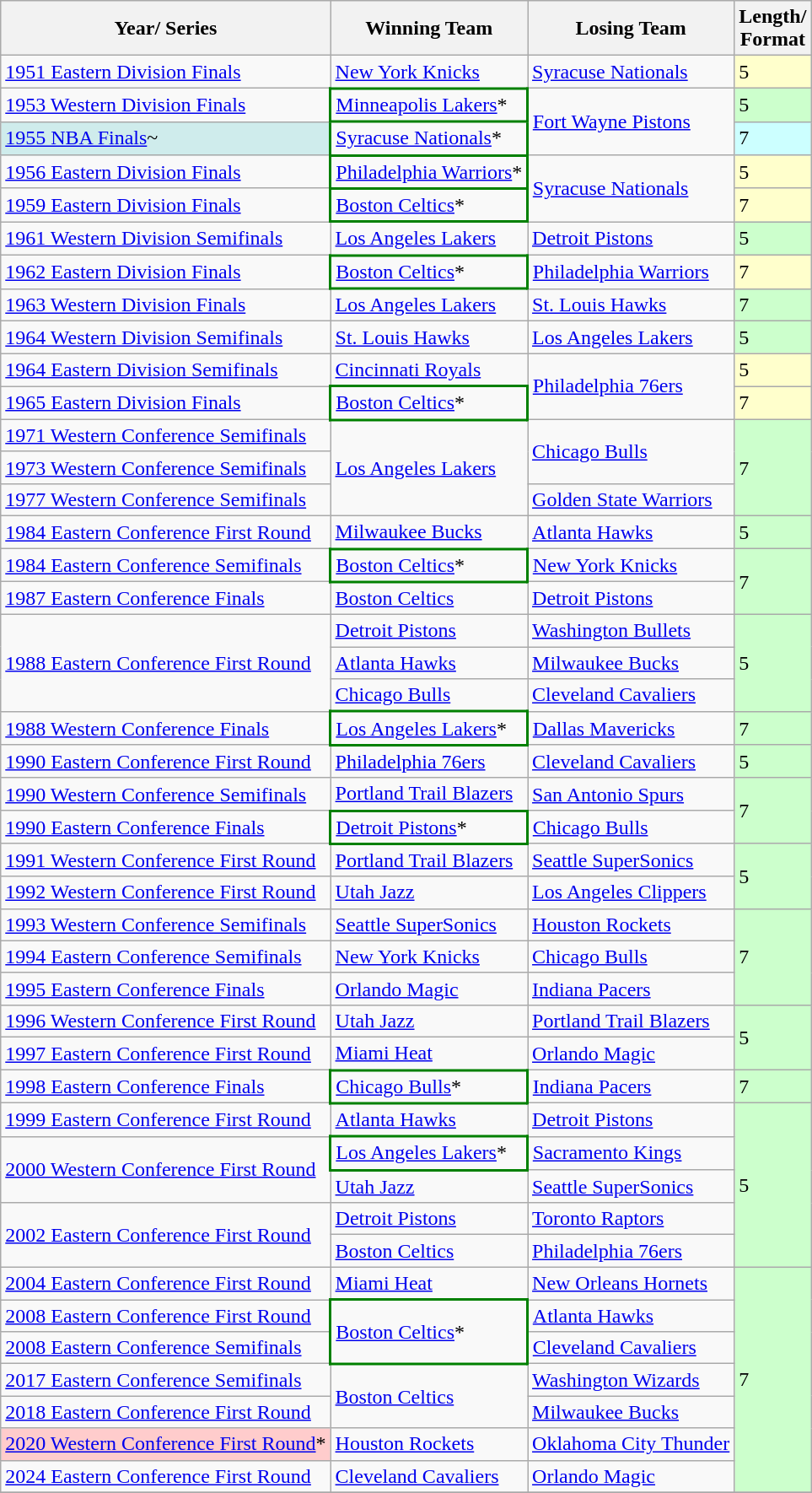<table class="wikitable">
<tr>
<th>Year/ Series</th>
<th>Winning Team</th>
<th>Losing Team</th>
<th>Length/<br>Format</th>
</tr>
<tr>
<td><a href='#'>1951 Eastern Division Finals</a></td>
<td><a href='#'>New York Knicks</a></td>
<td><a href='#'>Syracuse Nationals</a></td>
<td bgcolor="#ffffcc">5</td>
</tr>
<tr>
<td><a href='#'>1953 Western Division Finals</a></td>
<td style="border-bottom:2px solid green; border-top:2px solid green; border-left:2px solid green; border-right:2px solid green"><a href='#'>Minneapolis Lakers</a>*</td>
<td rowspan="2"><a href='#'>Fort Wayne Pistons</a></td>
<td bgcolor="#ccffcc">5</td>
</tr>
<tr>
<td style="background-color:#cfecec"><a href='#'>1955 NBA Finals</a>~</td>
<td style="border-bottom:2px solid green; border-top:2px solid green; border-left:2px solid green; border-right:2px solid green"><a href='#'>Syracuse Nationals</a>*</td>
<td bgcolor="#ccffff">7</td>
</tr>
<tr>
<td><a href='#'>1956 Eastern Division Finals</a></td>
<td style="border-bottom:2px solid green; border-top:2px solid green; border-left:2px solid green; border-right:2px solid green"><a href='#'>Philadelphia Warriors</a>*</td>
<td rowspan="2"><a href='#'>Syracuse Nationals</a></td>
<td bgcolor="#ffffcc">5</td>
</tr>
<tr>
<td><a href='#'>1959 Eastern Division Finals</a></td>
<td style="border-bottom:2px solid green; border-top:2px solid green; border-left:2px solid green; border-right:2px solid green"><a href='#'>Boston Celtics</a>*</td>
<td bgcolor="#ffffcc">7</td>
</tr>
<tr>
<td><a href='#'>1961 Western Division Semifinals</a></td>
<td><a href='#'>Los Angeles Lakers</a></td>
<td><a href='#'>Detroit Pistons</a></td>
<td bgcolor="#ccffcc">5</td>
</tr>
<tr>
<td><a href='#'>1962 Eastern Division Finals</a></td>
<td style="border-bottom:2px solid green; border-top:2px solid green; border-left:2px solid green; border-right:2px solid green"><a href='#'>Boston Celtics</a>*</td>
<td><a href='#'>Philadelphia Warriors</a></td>
<td bgcolor="#ffffcc">7</td>
</tr>
<tr>
<td><a href='#'>1963 Western Division Finals</a></td>
<td><a href='#'>Los Angeles Lakers</a></td>
<td><a href='#'>St. Louis Hawks</a></td>
<td bgcolor="#ccffcc">7</td>
</tr>
<tr>
<td><a href='#'>1964 Western Division Semifinals</a></td>
<td><a href='#'>St. Louis Hawks</a></td>
<td><a href='#'>Los Angeles Lakers</a></td>
<td bgcolor="#ccffcc">5</td>
</tr>
<tr>
<td><a href='#'>1964 Eastern Division Semifinals</a></td>
<td><a href='#'>Cincinnati Royals</a></td>
<td rowspan="2"><a href='#'>Philadelphia 76ers</a></td>
<td bgcolor="#ffffcc">5</td>
</tr>
<tr>
<td><a href='#'>1965 Eastern Division Finals</a></td>
<td style="border-bottom:2px solid green; border-top:2px solid green; border-left:2px solid green; border-right:2px solid green"><a href='#'>Boston Celtics</a>*</td>
<td bgcolor="#ffffcc">7</td>
</tr>
<tr>
<td><a href='#'>1971 Western Conference Semifinals</a></td>
<td rowspan="3"><a href='#'>Los Angeles Lakers</a></td>
<td rowspan="2"><a href='#'>Chicago Bulls</a></td>
<td rowspan="3" bgcolor="#ccffcc">7</td>
</tr>
<tr>
<td><a href='#'>1973 Western Conference Semifinals</a></td>
</tr>
<tr>
<td><a href='#'>1977 Western Conference Semifinals</a></td>
<td><a href='#'>Golden State Warriors</a></td>
</tr>
<tr>
<td><a href='#'>1984 Eastern Conference First Round</a></td>
<td><a href='#'>Milwaukee Bucks</a></td>
<td><a href='#'>Atlanta Hawks</a></td>
<td bgcolor="#ccffcc">5</td>
</tr>
<tr>
<td><a href='#'>1984 Eastern Conference Semifinals</a></td>
<td style="border-bottom:2px solid green; border-top:2px solid green; border-left:2px solid green; border-right:2px solid green"><a href='#'>Boston Celtics</a>*</td>
<td><a href='#'>New York Knicks</a></td>
<td rowspan="2" bgcolor="#ccffcc">7</td>
</tr>
<tr>
<td><a href='#'>1987 Eastern Conference Finals</a></td>
<td><a href='#'>Boston Celtics</a></td>
<td><a href='#'>Detroit Pistons</a></td>
</tr>
<tr>
<td rowspan="3"><a href='#'>1988 Eastern Conference First Round</a></td>
<td><a href='#'>Detroit Pistons</a></td>
<td><a href='#'>Washington Bullets</a></td>
<td rowspan="3" bgcolor="#ccffcc">5</td>
</tr>
<tr>
<td><a href='#'>Atlanta Hawks</a></td>
<td><a href='#'>Milwaukee Bucks</a></td>
</tr>
<tr>
<td><a href='#'>Chicago Bulls</a></td>
<td><a href='#'>Cleveland Cavaliers</a></td>
</tr>
<tr>
<td><a href='#'>1988 Western Conference Finals</a></td>
<td style="border-bottom:2px solid green; border-top:2px solid green; border-left:2px solid green; border-right:2px solid green"><a href='#'>Los Angeles Lakers</a>*</td>
<td><a href='#'>Dallas Mavericks</a></td>
<td bgcolor="#ccffcc">7</td>
</tr>
<tr>
<td><a href='#'>1990 Eastern Conference First Round</a></td>
<td><a href='#'>Philadelphia 76ers</a></td>
<td><a href='#'>Cleveland Cavaliers</a></td>
<td bgcolor="#ccffcc">5</td>
</tr>
<tr>
<td><a href='#'>1990 Western Conference Semifinals</a></td>
<td><a href='#'>Portland Trail Blazers</a></td>
<td><a href='#'>San Antonio Spurs</a></td>
<td rowspan="2" bgcolor="#ccffcc">7</td>
</tr>
<tr>
<td><a href='#'>1990 Eastern Conference Finals</a></td>
<td style="border-bottom:2px solid green; border-top:2px solid green; border-left:2px solid green; border-right:2px solid green"><a href='#'>Detroit Pistons</a>*</td>
<td><a href='#'>Chicago Bulls</a></td>
</tr>
<tr>
<td><a href='#'>1991 Western Conference First Round</a></td>
<td><a href='#'>Portland Trail Blazers</a></td>
<td><a href='#'>Seattle SuperSonics</a></td>
<td rowspan="2" bgcolor="#ccffcc">5</td>
</tr>
<tr>
<td><a href='#'>1992 Western Conference First Round</a></td>
<td><a href='#'>Utah Jazz</a></td>
<td><a href='#'>Los Angeles Clippers</a></td>
</tr>
<tr>
<td><a href='#'>1993 Western Conference Semifinals</a></td>
<td><a href='#'>Seattle SuperSonics</a></td>
<td><a href='#'>Houston Rockets</a></td>
<td rowspan="3" bgcolor="#ccffcc">7</td>
</tr>
<tr>
<td><a href='#'>1994 Eastern Conference Semifinals</a></td>
<td><a href='#'>New York Knicks</a></td>
<td><a href='#'>Chicago Bulls</a></td>
</tr>
<tr>
<td><a href='#'>1995 Eastern Conference Finals</a></td>
<td><a href='#'>Orlando Magic</a></td>
<td><a href='#'>Indiana Pacers</a></td>
</tr>
<tr>
<td><a href='#'>1996 Western Conference First Round</a></td>
<td><a href='#'>Utah Jazz</a></td>
<td><a href='#'>Portland Trail Blazers</a></td>
<td rowspan="2" bgcolor="#ccffcc">5</td>
</tr>
<tr>
<td><a href='#'>1997 Eastern Conference First Round</a></td>
<td><a href='#'>Miami Heat</a></td>
<td><a href='#'>Orlando Magic</a></td>
</tr>
<tr>
<td><a href='#'>1998 Eastern Conference Finals</a></td>
<td style="border-bottom:2px solid green; border-top:2px solid green; border-left:2px solid green; border-right:2px solid green"><a href='#'>Chicago Bulls</a>*</td>
<td><a href='#'>Indiana Pacers</a></td>
<td bgcolor="#ccffcc">7</td>
</tr>
<tr>
<td><a href='#'>1999 Eastern Conference First Round</a></td>
<td><a href='#'>Atlanta Hawks</a></td>
<td><a href='#'>Detroit Pistons</a></td>
<td rowspan="5" bgcolor="#ccffcc">5</td>
</tr>
<tr>
<td rowspan="2"><a href='#'>2000 Western Conference First Round</a></td>
<td style="border-bottom:2px solid green; border-top:2px solid green; border-left:2px solid green; border-right:2px solid green"><a href='#'>Los Angeles Lakers</a>*</td>
<td><a href='#'>Sacramento Kings</a></td>
</tr>
<tr>
<td><a href='#'>Utah Jazz</a></td>
<td><a href='#'>Seattle SuperSonics</a></td>
</tr>
<tr>
<td rowspan="2"><a href='#'>2002 Eastern Conference First Round</a></td>
<td><a href='#'>Detroit Pistons</a></td>
<td><a href='#'>Toronto Raptors</a></td>
</tr>
<tr>
<td><a href='#'>Boston Celtics</a></td>
<td><a href='#'>Philadelphia 76ers</a></td>
</tr>
<tr>
<td><a href='#'>2004 Eastern Conference First Round</a></td>
<td><a href='#'>Miami Heat</a></td>
<td><a href='#'>New Orleans Hornets</a></td>
<td rowspan="7" bgcolor="#ccffcc">7</td>
</tr>
<tr>
<td><a href='#'>2008 Eastern Conference First Round</a></td>
<td rowspan="2" style="border-bottom:2px solid green; border-top:2px solid green; border-left:2px solid green; border-right:2px solid green"><a href='#'>Boston Celtics</a>*</td>
<td><a href='#'>Atlanta Hawks</a></td>
</tr>
<tr>
<td><a href='#'>2008 Eastern Conference Semifinals</a></td>
<td><a href='#'>Cleveland Cavaliers</a></td>
</tr>
<tr>
<td><a href='#'>2017 Eastern Conference Semifinals</a></td>
<td rowspan="2"><a href='#'>Boston Celtics</a></td>
<td><a href='#'>Washington Wizards</a></td>
</tr>
<tr>
<td><a href='#'>2018 Eastern Conference First Round</a></td>
<td><a href='#'>Milwaukee Bucks</a></td>
</tr>
<tr>
<td bgcolor="#ffcccc"><a href='#'>2020 Western Conference First Round</a>*</td>
<td><a href='#'>Houston Rockets</a></td>
<td><a href='#'>Oklahoma City Thunder</a></td>
</tr>
<tr>
<td><a href='#'>2024 Eastern Conference First Round</a></td>
<td><a href='#'>Cleveland Cavaliers</a></td>
<td><a href='#'>Orlando Magic</a></td>
</tr>
<tr>
</tr>
</table>
